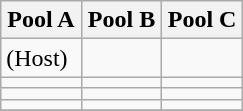<table class="wikitable">
<tr>
<th width=33%>Pool A</th>
<th width=33%>Pool B</th>
<th width=33%>Pool C</th>
</tr>
<tr>
<td> (Host)</td>
<td></td>
<td></td>
</tr>
<tr>
<td></td>
<td></td>
<td></td>
</tr>
<tr>
<td></td>
<td></td>
<td></td>
</tr>
<tr>
<td><s></s></td>
<td><s></s></td>
<td></td>
</tr>
<tr>
</tr>
</table>
